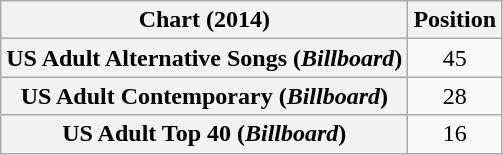<table class="wikitable sortable plainrowheaders">
<tr>
<th>Chart (2014)</th>
<th>Position</th>
</tr>
<tr>
<th scope="row">US Adult Alternative Songs (<em>Billboard</em>)</th>
<td style="text-align:center;">45</td>
</tr>
<tr>
<th scope="row">US Adult Contemporary (<em>Billboard</em>)</th>
<td style="text-align:center;">28</td>
</tr>
<tr>
<th scope="row">US Adult Top 40 (<em>Billboard</em>)</th>
<td style="text-align:center;">16</td>
</tr>
</table>
